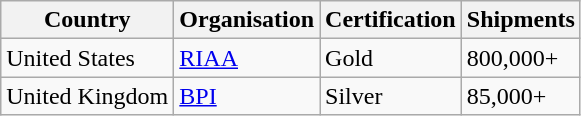<table class="wikitable">
<tr>
<th>Country</th>
<th>Organisation</th>
<th>Certification</th>
<th>Shipments</th>
</tr>
<tr>
<td>United States</td>
<td><a href='#'>RIAA</a></td>
<td>Gold</td>
<td>800,000+</td>
</tr>
<tr>
<td>United Kingdom</td>
<td><a href='#'>BPI</a></td>
<td>Silver</td>
<td>85,000+</td>
</tr>
</table>
